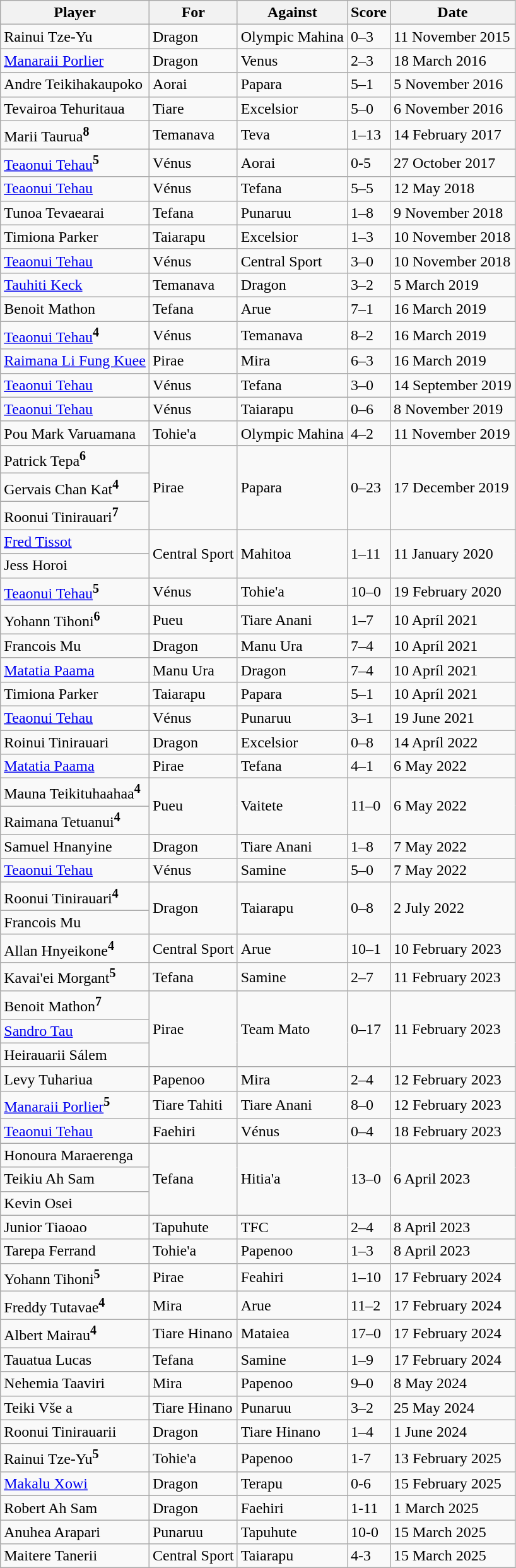<table class="wikitable">
<tr>
<th>Player</th>
<th>For</th>
<th>Against</th>
<th>Score</th>
<th>Date</th>
</tr>
<tr>
<td> Rainui Tze-Yu</td>
<td>Dragon</td>
<td>Olympic Mahina</td>
<td>0–3</td>
<td>11 November 2015</td>
</tr>
<tr>
<td> <a href='#'>Manaraii Porlier</a></td>
<td>Dragon</td>
<td>Venus</td>
<td>2–3</td>
<td>18 March 2016</td>
</tr>
<tr>
<td> Andre Teikihakaupoko</td>
<td>Aorai</td>
<td>Papara</td>
<td>5–1</td>
<td>5 November 2016</td>
</tr>
<tr>
<td> Tevairoa Tehuritaua</td>
<td>Tiare</td>
<td>Excelsior</td>
<td>5–0</td>
<td>6 November 2016</td>
</tr>
<tr>
<td> Marii Taurua<sup><strong>8</strong></sup></td>
<td>Temanava</td>
<td>Teva</td>
<td>1–13</td>
<td>14 February 2017</td>
</tr>
<tr>
<td> <a href='#'>Teaonui Tehau</a><sup><strong>5</strong></sup></td>
<td>Vénus</td>
<td>Aorai</td>
<td>0-5</td>
<td>27 October 2017</td>
</tr>
<tr>
<td> <a href='#'>Teaonui Tehau</a></td>
<td>Vénus</td>
<td>Tefana</td>
<td>5–5</td>
<td>12 May 2018</td>
</tr>
<tr>
<td> Tunoa Tevaearai</td>
<td>Tefana</td>
<td>Punaruu</td>
<td>1–8</td>
<td>9 November 2018</td>
</tr>
<tr>
<td> Timiona Parker</td>
<td>Taiarapu</td>
<td>Excelsior</td>
<td>1–3</td>
<td>10 November 2018</td>
</tr>
<tr>
<td> <a href='#'>Teaonui Tehau</a></td>
<td>Vénus</td>
<td>Central Sport</td>
<td>3–0</td>
<td>10 November 2018</td>
</tr>
<tr>
<td> <a href='#'>Tauhiti Keck</a></td>
<td>Temanava</td>
<td>Dragon</td>
<td>3–2</td>
<td>5 March 2019</td>
</tr>
<tr>
<td> Benoit Mathon</td>
<td>Tefana</td>
<td>Arue</td>
<td>7–1</td>
<td>16 March 2019</td>
</tr>
<tr>
<td> <a href='#'>Teaonui Tehau</a><sup><strong>4</strong></sup></td>
<td>Vénus</td>
<td>Temanava</td>
<td>8–2</td>
<td>16 March 2019</td>
</tr>
<tr>
<td> <a href='#'>Raimana Li Fung Kuee</a></td>
<td>Pirae</td>
<td>Mira</td>
<td>6–3</td>
<td>16 March 2019</td>
</tr>
<tr>
<td> <a href='#'>Teaonui Tehau</a></td>
<td>Vénus</td>
<td>Tefana</td>
<td>3–0</td>
<td>14 September 2019</td>
</tr>
<tr>
<td> <a href='#'>Teaonui Tehau</a></td>
<td>Vénus</td>
<td>Taiarapu</td>
<td>0–6</td>
<td>8 November 2019</td>
</tr>
<tr>
<td> Pou Mark Varuamana</td>
<td>Tohie'a</td>
<td>Olympic Mahina</td>
<td>4–2</td>
<td>11 November 2019</td>
</tr>
<tr>
<td> Patrick Tepa<sup><strong>6</strong></sup></td>
<td rowspan=3>Pirae</td>
<td rowspan=3>Papara</td>
<td rowspan=3>0–23</td>
<td rowspan=3>17 December 2019</td>
</tr>
<tr>
<td> Gervais Chan Kat<sup><strong>4</strong></sup></td>
</tr>
<tr>
<td> Roonui Tinirauari<sup><strong>7</strong></sup></td>
</tr>
<tr>
<td> <a href='#'>Fred Tissot</a></td>
<td rowspan=2>Central Sport</td>
<td rowspan=2>Mahitoa</td>
<td rowspan=2>1–11</td>
<td rowspan=2>11 January 2020</td>
</tr>
<tr>
<td> Jess Horoi</td>
</tr>
<tr>
<td> <a href='#'>Teaonui Tehau</a><sup><strong>5</strong></sup></td>
<td>Vénus</td>
<td>Tohie'a</td>
<td>10–0</td>
<td>19 February 2020</td>
</tr>
<tr>
<td> Yohann Tihoni<sup><strong>6</strong></sup></td>
<td>Pueu</td>
<td>Tiare Anani</td>
<td>1–7</td>
<td>10 Apríl 2021</td>
</tr>
<tr>
<td> Francois Mu</td>
<td>Dragon</td>
<td>Manu Ura</td>
<td>7–4</td>
<td>10 Apríl 2021</td>
</tr>
<tr>
<td> <a href='#'>Matatia Paama</a></td>
<td>Manu Ura</td>
<td>Dragon</td>
<td>7–4</td>
<td>10 Apríl 2021</td>
</tr>
<tr>
<td> Timiona Parker</td>
<td>Taiarapu</td>
<td>Papara</td>
<td>5–1</td>
<td>10 Apríl 2021</td>
</tr>
<tr>
<td> <a href='#'>Teaonui Tehau</a></td>
<td>Vénus</td>
<td>Punaruu</td>
<td>3–1</td>
<td>19 June 2021</td>
</tr>
<tr>
<td> Roinui Tinirauari</td>
<td>Dragon</td>
<td>Excelsior</td>
<td>0–8</td>
<td>14 Apríl 2022</td>
</tr>
<tr>
<td> <a href='#'>Matatia Paama</a></td>
<td>Pirae</td>
<td>Tefana</td>
<td>4–1</td>
<td>6 May 2022</td>
</tr>
<tr>
<td> Mauna Teikituhaahaa<sup><strong>4</strong></sup></td>
<td rowspan=2>Pueu</td>
<td rowspan=2>Vaitete</td>
<td rowspan=2>11–0</td>
<td rowspan=2>6 May 2022</td>
</tr>
<tr>
<td> Raimana Tetuanui<sup><strong>4</strong></sup></td>
</tr>
<tr>
<td> Samuel Hnanyine</td>
<td>Dragon</td>
<td>Tiare Anani</td>
<td>1–8</td>
<td>7 May 2022</td>
</tr>
<tr>
<td> <a href='#'>Teaonui Tehau</a></td>
<td>Vénus</td>
<td>Samine</td>
<td>5–0</td>
<td>7 May 2022</td>
</tr>
<tr>
<td> Roonui Tinirauari<sup><strong>4</strong></sup></td>
<td rowspan=2>Dragon</td>
<td rowspan=2>Taiarapu</td>
<td rowspan=2>0–8</td>
<td rowspan=2>2 July 2022</td>
</tr>
<tr>
<td> Francois Mu</td>
</tr>
<tr>
<td> Allan Hnyeikone<sup><strong>4</strong></sup></td>
<td>Central Sport</td>
<td>Arue</td>
<td>10–1</td>
<td>10 February 2023</td>
</tr>
<tr>
<td> Kavai'ei Morgant<sup><strong>5</strong></sup></td>
<td>Tefana</td>
<td>Samine</td>
<td>2–7</td>
<td>11 February 2023</td>
</tr>
<tr>
<td> Benoit Mathon<sup><strong>7</strong></sup></td>
<td rowspan=3>Pirae</td>
<td rowspan=3>Team Mato</td>
<td rowspan=3>0–17</td>
<td rowspan=3>11 February 2023</td>
</tr>
<tr>
<td> <a href='#'>Sandro Tau</a></td>
</tr>
<tr>
<td> Heirauarii Sálem</td>
</tr>
<tr>
<td> Levy Tuhariua</td>
<td>Papenoo</td>
<td>Mira</td>
<td>2–4</td>
<td>12 February 2023</td>
</tr>
<tr>
<td> <a href='#'>Manaraii Porlier</a><sup><strong>5</strong></sup></td>
<td>Tiare Tahiti</td>
<td>Tiare Anani</td>
<td>8–0</td>
<td>12 February 2023</td>
</tr>
<tr>
<td> <a href='#'>Teaonui Tehau</a></td>
<td>Faehiri</td>
<td>Vénus</td>
<td>0–4</td>
<td>18 February 2023</td>
</tr>
<tr>
<td> Honoura Maraerenga</td>
<td rowspan=3>Tefana</td>
<td rowspan=3>Hitia'a</td>
<td rowspan=3>13–0</td>
<td rowspan=3>6 April 2023</td>
</tr>
<tr>
<td> Teikiu Ah Sam</td>
</tr>
<tr>
<td> Kevin Osei</td>
</tr>
<tr>
<td> Junior Tiaoao</td>
<td>Tapuhute</td>
<td>TFC</td>
<td>2–4</td>
<td>8 April 2023</td>
</tr>
<tr>
<td> Tarepa Ferrand</td>
<td>Tohie'a</td>
<td>Papenoo</td>
<td>1–3</td>
<td>8 April 2023</td>
</tr>
<tr>
<td> Yohann Tihoni<sup><strong>5</strong></sup></td>
<td>Pirae</td>
<td>Feahiri</td>
<td>1–10</td>
<td>17 February 2024</td>
</tr>
<tr>
<td> Freddy Tutavae<sup><strong>4</strong></sup></td>
<td>Mira</td>
<td>Arue</td>
<td>11–2</td>
<td>17 February 2024</td>
</tr>
<tr>
<td> Albert Mairau<sup><strong>4</strong></sup></td>
<td>Tiare Hinano</td>
<td>Mataiea</td>
<td>17–0</td>
<td>17 February 2024</td>
</tr>
<tr>
<td> Tauatua Lucas</td>
<td>Tefana</td>
<td>Samine</td>
<td>1–9</td>
<td>17 February 2024</td>
</tr>
<tr>
<td> Nehemia Taaviri</td>
<td>Mira</td>
<td>Papenoo</td>
<td>9–0</td>
<td>8 May 2024</td>
</tr>
<tr>
<td> Teiki Vše a</td>
<td>Tiare Hinano</td>
<td>Punaruu</td>
<td>3–2</td>
<td>25 May 2024</td>
</tr>
<tr>
<td> Roonui Tinirauarii</td>
<td>Dragon</td>
<td>Tiare Hinano</td>
<td>1–4</td>
<td>1 June 2024</td>
</tr>
<tr>
<td> Rainui Tze-Yu<sup><strong>5</strong></sup></td>
<td>Tohie'a</td>
<td>Papenoo</td>
<td>1-7</td>
<td>13 February 2025</td>
</tr>
<tr>
<td> <a href='#'>Makalu Xowi</a></td>
<td>Dragon</td>
<td>Terapu</td>
<td>0-6</td>
<td>15 February 2025</td>
</tr>
<tr>
<td> Robert Ah Sam</td>
<td>Dragon</td>
<td>Faehiri</td>
<td>1-11</td>
<td>1 March 2025</td>
</tr>
<tr>
<td> Anuhea Arapari</td>
<td>Punaruu</td>
<td>Tapuhute</td>
<td>10-0</td>
<td>15 March 2025</td>
</tr>
<tr>
<td> Maitere Tanerii</td>
<td>Central Sport</td>
<td>Taiarapu</td>
<td>4-3</td>
<td>15 March 2025</td>
</tr>
</table>
